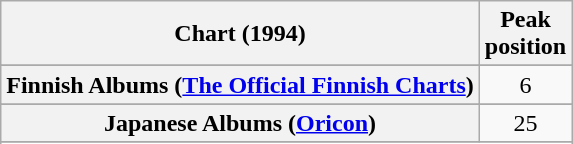<table class="wikitable sortable plainrowheaders">
<tr>
<th>Chart (1994)</th>
<th>Peak<br>position</th>
</tr>
<tr>
</tr>
<tr>
</tr>
<tr>
<th scope="row">Finnish Albums (<a href='#'>The Official Finnish Charts</a>)</th>
<td align="center">6</td>
</tr>
<tr>
</tr>
<tr>
</tr>
<tr>
<th scope="row">Japanese Albums (<a href='#'>Oricon</a>)</th>
<td align="center">25</td>
</tr>
<tr>
</tr>
<tr>
</tr>
<tr>
</tr>
<tr>
</tr>
<tr>
</tr>
</table>
